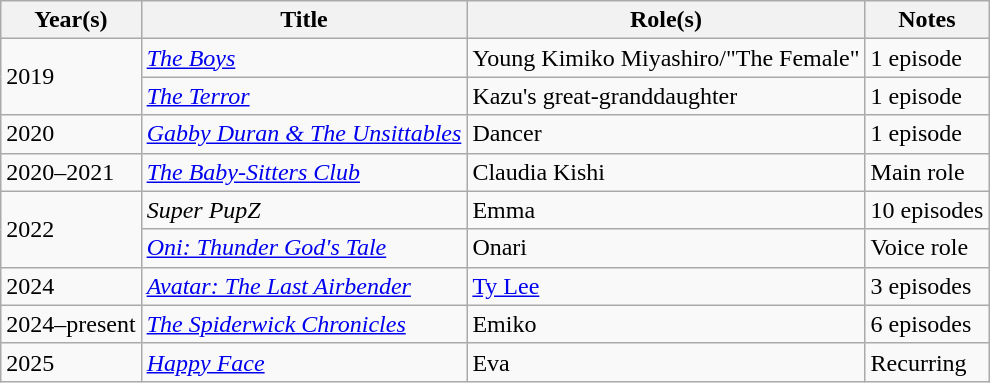<table class="wikitable">
<tr>
<th>Year(s)</th>
<th>Title</th>
<th>Role(s)</th>
<th>Notes</th>
</tr>
<tr>
<td rowspan="2">2019</td>
<td><em><a href='#'>The Boys</a></em></td>
<td>Young Kimiko Miyashiro/"The Female"</td>
<td>1 episode</td>
</tr>
<tr>
<td><em><a href='#'>The Terror</a></em></td>
<td>Kazu's great-granddaughter</td>
<td>1 episode</td>
</tr>
<tr>
<td>2020</td>
<td><em><a href='#'>Gabby Duran & The Unsittables</a></em></td>
<td>Dancer</td>
<td>1 episode</td>
</tr>
<tr>
<td>2020–2021</td>
<td><em><a href='#'>The Baby-Sitters Club</a></em></td>
<td>Claudia Kishi</td>
<td>Main role</td>
</tr>
<tr>
<td rowspan="2">2022</td>
<td><em>Super PupZ</em></td>
<td>Emma</td>
<td>10 episodes</td>
</tr>
<tr>
<td><em><a href='#'>Oni: Thunder God's Tale</a></em></td>
<td>Onari</td>
<td>Voice role</td>
</tr>
<tr>
<td>2024</td>
<td><em><a href='#'>Avatar: The Last Airbender</a></em></td>
<td><a href='#'>Ty Lee</a></td>
<td>3 episodes</td>
</tr>
<tr>
<td>2024–present</td>
<td><em><a href='#'>The Spiderwick Chronicles</a></em></td>
<td>Emiko</td>
<td>6 episodes</td>
</tr>
<tr>
<td>2025</td>
<td><em><a href='#'>Happy Face</a></em></td>
<td>Eva</td>
<td>Recurring</td>
</tr>
</table>
